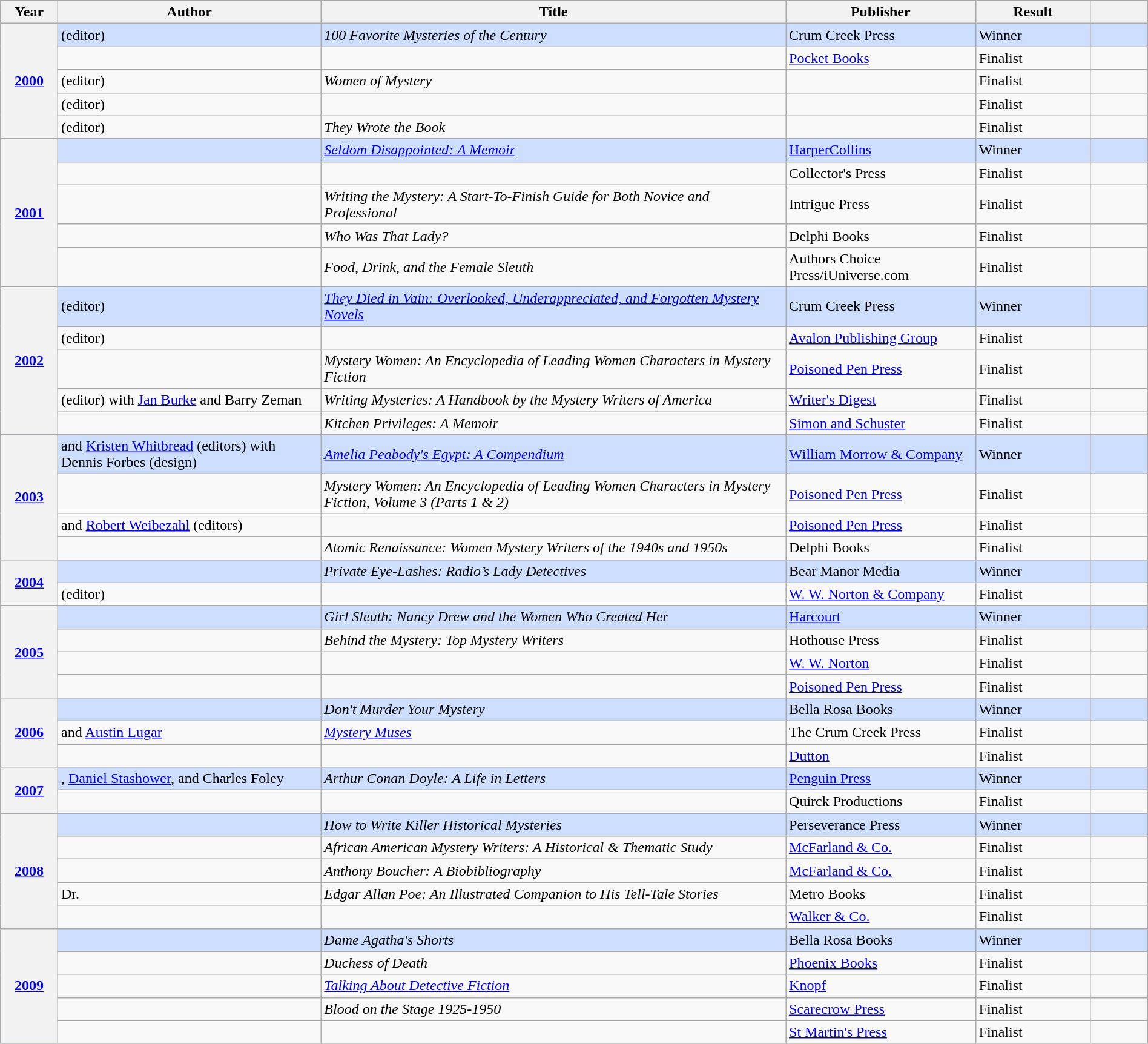<table class="wikitable sortable mw-collapsible" style="width:100%">
<tr>
<th scope="col" width="5%">Year</th>
<th>Author</th>
<th>Title</th>
<th>Publisher</th>
<th scope="col" width="10%">Result</th>
<th scope="col" width="5%"></th>
</tr>
<tr style="background:#cddeff">
<th rowspan="5"><a href='#'> 2000</a></th>
<td> (editor)</td>
<td><em>100 Favorite Mysteries of the Century</em></td>
<td>Crum Creek Press</td>
<td>Winner</td>
<td></td>
</tr>
<tr>
<td></td>
<td><em></em></td>
<td><a href='#'>Pocket Books</a></td>
<td>Finalist</td>
<td></td>
</tr>
<tr>
<td> (editor)</td>
<td><em>Women of Mystery</em></td>
<td></td>
<td>Finalist</td>
<td></td>
</tr>
<tr>
<td> (editor)</td>
<td><em></em></td>
<td></td>
<td>Finalist</td>
<td></td>
</tr>
<tr>
<td> (editor)</td>
<td><em>They Wrote the Book</em></td>
<td></td>
<td>Finalist</td>
<td></td>
</tr>
<tr style="background:#cddeff">
<th rowspan="5"><a href='#'> 2001</a></th>
<td></td>
<td><em><a href='#'>Seldom Disappointed: A Memoir</a></em></td>
<td><a href='#'>HarperCollins</a></td>
<td>Winner</td>
<td></td>
</tr>
<tr>
<td></td>
<td><em></em></td>
<td>Collector's Press</td>
<td>Finalist</td>
<td></td>
</tr>
<tr>
<td></td>
<td><em>Writing the Mystery: A Start-To-Finish Guide for Both Novice and Professional</em></td>
<td>Intrigue Press</td>
<td>Finalist</td>
<td></td>
</tr>
<tr>
<td></td>
<td><em>Who Was That Lady?</em></td>
<td>Delphi Books</td>
<td>Finalist</td>
<td></td>
</tr>
<tr>
<td></td>
<td><em>Food, Drink, and the Female Sleuth</em></td>
<td>Authors Choice Press/iUniverse.com</td>
<td>Finalist</td>
<td></td>
</tr>
<tr style="background:#cddeff">
<th rowspan="5"><a href='#'> 2002</a></th>
<td> (editor)</td>
<td><em><a href='#'>They Died in Vain: Overlooked, Underappreciated, and Forgotten Mystery Novels</a></em></td>
<td>Crum Creek Press</td>
<td>Winner</td>
<td></td>
</tr>
<tr>
<td> (editor)</td>
<td><em></em></td>
<td><a href='#'>Avalon Publishing Group</a></td>
<td>Finalist</td>
<td></td>
</tr>
<tr>
<td></td>
<td><em>Mystery Women: An Encyclopedia of Leading Women Characters in Mystery Fiction</em></td>
<td><a href='#'>Poisoned Pen Press</a></td>
<td>Finalist</td>
<td></td>
</tr>
<tr>
<td> (editor) with <a href='#'>Jan Burke</a> and  Barry Zeman</td>
<td><em>Writing Mysteries: A Handbook by the Mystery Writers of America</em></td>
<td><a href='#'>Writer's Digest</a></td>
<td>Finalist</td>
<td></td>
</tr>
<tr>
<td></td>
<td><em>Kitchen Privileges: A Memoir</em></td>
<td><a href='#'>Simon and Schuster</a></td>
<td>Finalist</td>
<td></td>
</tr>
<tr style="background:#cddeff">
<th rowspan="4"><a href='#'> 2003</a></th>
<td> and  <a href='#'>Kristen Whitbread</a> (editors) with  Dennis Forbes (design)</td>
<td><em><a href='#'>Amelia Peabody's Egypt: A Compendium</a></em></td>
<td><a href='#'>William Morrow & Company</a></td>
<td>Winner</td>
<td></td>
</tr>
<tr>
<td></td>
<td><em>Mystery Women: An Encyclopedia of Leading Women Characters in Mystery Fiction, Volume 3 (Parts 1 & 2)</em></td>
<td><a href='#'>Poisoned Pen Press</a></td>
<td>Finalist</td>
<td></td>
</tr>
<tr>
<td> and <a href='#'>Robert Weibezahl</a> (editors)</td>
<td><em></em></td>
<td><a href='#'>Poisoned Pen Press</a></td>
<td>Finalist</td>
<td></td>
</tr>
<tr>
<td></td>
<td><em>Atomic Renaissance: Women Mystery Writers of the 1940s and 1950s</em></td>
<td>Delphi Books</td>
<td>Finalist</td>
<td></td>
</tr>
<tr style="background:#cddeff">
<th rowspan="2"><a href='#'> 2004</a></th>
<td></td>
<td><em>Private Eye-Lashes: Radio’s Lady Detectives</em></td>
<td>Bear Manor Media</td>
<td>Winner</td>
<td></td>
</tr>
<tr>
<td> (editor)</td>
<td><em></em></td>
<td><a href='#'>W. W. Norton & Company</a></td>
<td>Finalist</td>
<td></td>
</tr>
<tr style="background:#cddeff">
<th rowspan="4"><a href='#'> 2005</a></th>
<td></td>
<td><em>Girl Sleuth: Nancy Drew and the Women Who Created Her</em></td>
<td><a href='#'>Harcourt</a></td>
<td>Winner</td>
<td></td>
</tr>
<tr>
<td></td>
<td><em>Behind the Mystery: Top Mystery Writers</em></td>
<td>Hothouse Press</td>
<td>Finalist</td>
<td></td>
</tr>
<tr>
<td></td>
<td><em></em></td>
<td><a href='#'>W. W. Norton</a></td>
<td>Finalist</td>
<td></td>
</tr>
<tr>
<td></td>
<td><em></em></td>
<td><a href='#'>Poisoned Pen Press</a></td>
<td>Finalist</td>
<td></td>
</tr>
<tr style="background:#cddeff">
<th rowspan="3"><a href='#'> 2006</a></th>
<td></td>
<td><em>Don't Murder Your Mystery</em></td>
<td>Bella Rosa Books</td>
<td>Winner</td>
<td></td>
</tr>
<tr>
<td> and <a href='#'>Austin Lugar</a></td>
<td><em><a href='#'>Mystery Muses</a></em></td>
<td>The Crum Creek Press</td>
<td>Finalist</td>
<td></td>
</tr>
<tr>
<td></td>
<td><em></em></td>
<td><a href='#'>Dutton</a></td>
<td>Finalist</td>
<td></td>
</tr>
<tr style="background:#cddeff">
<th rowspan="2"><a href='#'> 2007</a></th>
<td>, <a href='#'>Daniel Stashower</a>, and Charles Foley</td>
<td><em>Arthur Conan Doyle: A Life in Letters</em></td>
<td><a href='#'>Penguin Press</a></td>
<td>Winner</td>
<td></td>
</tr>
<tr>
<td></td>
<td><em></em></td>
<td>Quirck Productions</td>
<td>Finalist</td>
<td></td>
</tr>
<tr style="background:#cddeff">
<th rowspan="5"><a href='#'> 2008</a></th>
<td></td>
<td><em>How to Write Killer Historical Mysteries</em></td>
<td>Perseverance Press</td>
<td>Winner</td>
<td></td>
</tr>
<tr>
<td></td>
<td><em>African American Mystery Writers: A Historical & Thematic Study</em></td>
<td><a href='#'>McFarland & Co.</a></td>
<td>Finalist</td>
<td></td>
</tr>
<tr>
<td></td>
<td><em>Anthony Boucher: A Biobibliography</em></td>
<td><a href='#'>McFarland & Co.</a></td>
<td>Finalist</td>
<td></td>
</tr>
<tr>
<td>Dr. </td>
<td><em>Edgar Allan Poe: An Illustrated Companion to His Tell-Tale Stories</em></td>
<td>Metro Books</td>
<td>Finalist</td>
<td></td>
</tr>
<tr>
<td></td>
<td><em></em></td>
<td><a href='#'>Walker & Co.</a></td>
<td>Finalist</td>
<td></td>
</tr>
<tr style="background:#cddeff">
<th rowspan="5"><a href='#'> 2009</a></th>
<td></td>
<td><em>Dame Agatha's Shorts</em></td>
<td>Bella Rosa Books</td>
<td>Winner</td>
<td></td>
</tr>
<tr>
<td></td>
<td><em>Duchess of Death</em></td>
<td><a href='#'>Phoenix Books</a></td>
<td>Finalist</td>
<td></td>
</tr>
<tr>
<td></td>
<td><em><a href='#'>Talking About Detective Fiction</a></em></td>
<td><a href='#'>Knopf</a></td>
<td>Finalist</td>
<td></td>
</tr>
<tr>
<td></td>
<td><em>Blood on the Stage 1925-1950</em></td>
<td><a href='#'>Scarecrow Press</a></td>
<td>Finalist</td>
<td></td>
</tr>
<tr>
<td></td>
<td><em></em></td>
<td><a href='#'>St Martin's Press</a></td>
<td>Finalist</td>
<td></td>
</tr>
</table>
